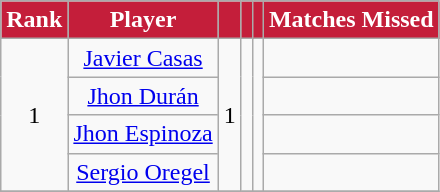<table class="wikitable" style="text-align:center">
<tr>
<th style="background:#C41E3A; color:white; text-align:center;">Rank</th>
<th style="background:#C41E3A; color:white; text-align:center;">Player</th>
<th style="background:#C41E3A; color:white; text-align:center;"></th>
<th style="background:#C41E3A; color:white; text-align:center;"></th>
<th style="background:#C41E3A; color:white; text-align:center;"></th>
<th style="background:#C41E3A; color:white; text-align:center;">Matches Missed</th>
</tr>
<tr>
<td rowspan="4">1</td>
<td> <a href='#'>Javier Casas</a></td>
<td rowspan="4">1</td>
<td rowspan="4"></td>
<td rowspan="4"></td>
<td></td>
</tr>
<tr>
<td> <a href='#'>Jhon Durán</a></td>
<td></td>
</tr>
<tr>
<td> <a href='#'>Jhon Espinoza</a></td>
<td></td>
</tr>
<tr>
<td> <a href='#'>Sergio Oregel</a></td>
<td></td>
</tr>
<tr>
</tr>
</table>
